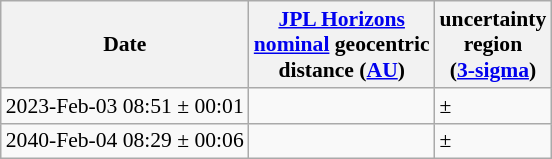<table class="wikitable" style="font-size: 0.9em;">
<tr>
<th>Date</th>
<th><a href='#'>JPL Horizons</a><br><a href='#'>nominal</a> geocentric<br>distance (<a href='#'>AU</a>)</th>
<th>uncertainty<br>region<br>(<a href='#'>3-sigma</a>)</th>
</tr>
<tr>
<td>2023-Feb-03 08:51 ± 00:01</td>
<td></td>
<td>±</td>
</tr>
<tr>
<td>2040-Feb-04 08:29 ± 00:06</td>
<td></td>
<td>±</td>
</tr>
</table>
